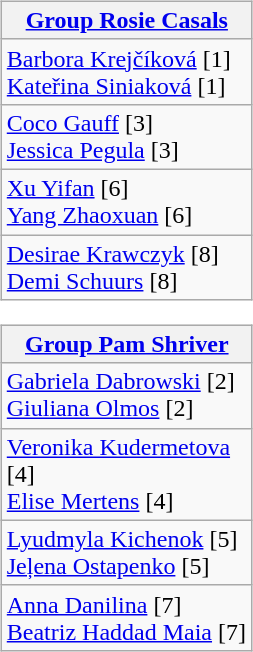<table>
<tr style="vertical-align:top">
<td><br><table class="wikitable nowrap">
<tr>
<th width=160><a href='#'>Group Rosie Casals</a></th>
</tr>
<tr>
<td> <a href='#'>Barbora Krejčíková</a> [1] <br>  <a href='#'>Kateřina Siniaková</a> [1]</td>
</tr>
<tr>
<td> <a href='#'>Coco Gauff</a> [3] <br>  <a href='#'>Jessica Pegula</a> [3]</td>
</tr>
<tr>
<td> <a href='#'>Xu Yifan</a> [6] <br>  <a href='#'>Yang Zhaoxuan</a> [6]</td>
</tr>
<tr>
<td> <a href='#'>Desirae Krawczyk</a> [8] <br>  <a href='#'>Demi Schuurs</a> [8]</td>
</tr>
</table>
<table class="wikitable nowrap">
<tr>
<th width=160><a href='#'>Group Pam Shriver</a></th>
</tr>
<tr>
<td> <a href='#'>Gabriela Dabrowski</a> [2] <br>  <a href='#'>Giuliana Olmos</a> [2]</td>
</tr>
<tr>
<td> <a href='#'>Veronika Kudermetova</a> [4] <br>  <a href='#'>Elise Mertens</a> [4]</td>
</tr>
<tr>
<td> <a href='#'>Lyudmyla Kichenok</a> [5] <br>  <a href='#'>Jeļena Ostapenko</a> [5]</td>
</tr>
<tr>
<td> <a href='#'>Anna Danilina</a> [7] <br>  <a href='#'>Beatriz Haddad Maia</a> [7]</td>
</tr>
</table>
</td>
</tr>
</table>
